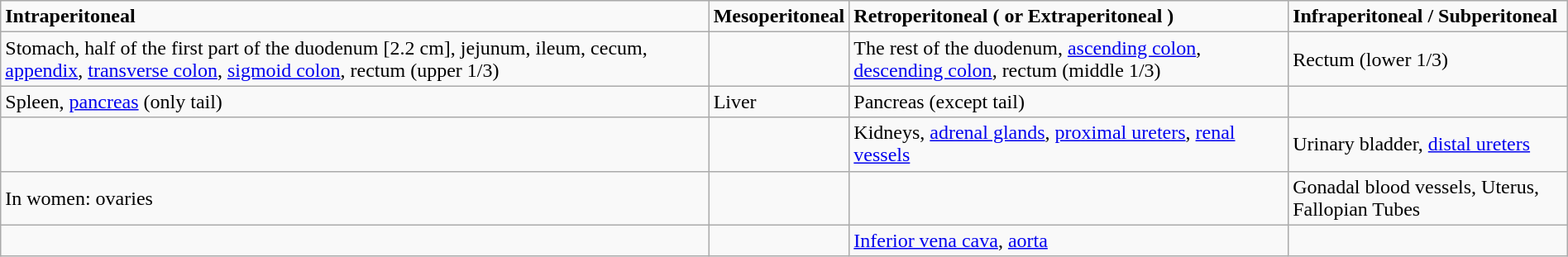<table class="wikitable" style="width: 100%;">
<tr>
<td><strong>Intraperitoneal</strong></td>
<td><strong>Mesoperitoneal</strong></td>
<td><strong>Retroperitoneal ( or Extraperitoneal )</strong></td>
<td><strong>Infraperitoneal / Subperitoneal</strong></td>
</tr>
<tr>
<td>Stomach, half of the first part of the duodenum [2.2 cm], jejunum, ileum, cecum, <a href='#'>appendix</a>, <a href='#'>transverse colon</a>, <a href='#'>sigmoid colon</a>, rectum (upper 1/3)</td>
<td></td>
<td>The rest of the duodenum, <a href='#'>ascending colon</a>, <a href='#'>descending colon</a>, rectum (middle 1/3)</td>
<td>Rectum (lower 1/3)</td>
</tr>
<tr>
<td>Spleen, <a href='#'>pancreas</a> (only tail)</td>
<td>Liver</td>
<td>Pancreas (except tail)</td>
<td></td>
</tr>
<tr>
<td></td>
<td></td>
<td>Kidneys, <a href='#'>adrenal glands</a>, <a href='#'>proximal ureters</a>, <a href='#'>renal vessels</a></td>
<td>Urinary bladder, <a href='#'>distal ureters</a></td>
</tr>
<tr>
<td>In women: ovaries</td>
<td></td>
<td></td>
<td>Gonadal blood vessels, Uterus, Fallopian Tubes</td>
</tr>
<tr>
<td></td>
<td></td>
<td><a href='#'>Inferior vena cava</a>, <a href='#'>aorta</a></td>
<td></td>
</tr>
</table>
